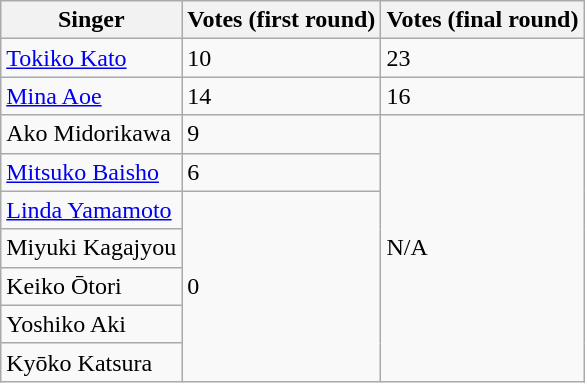<table class="wikitable">
<tr>
<th>Singer</th>
<th>Votes (first round)</th>
<th>Votes (final round)</th>
</tr>
<tr>
<td><a href='#'>Tokiko Kato</a></td>
<td>10</td>
<td>23</td>
</tr>
<tr>
<td><a href='#'>Mina Aoe</a></td>
<td>14</td>
<td>16</td>
</tr>
<tr>
<td>Ako Midorikawa</td>
<td>9</td>
<td rowspan=7>N/A</td>
</tr>
<tr>
<td><a href='#'>Mitsuko Baisho</a></td>
<td>6</td>
</tr>
<tr>
<td><a href='#'>Linda Yamamoto</a></td>
<td rowspan=5>0</td>
</tr>
<tr>
<td>Miyuki Kagajyou</td>
</tr>
<tr>
<td>Keiko Ōtori</td>
</tr>
<tr>
<td>Yoshiko Aki</td>
</tr>
<tr>
<td>Kyōko Katsura</td>
</tr>
</table>
